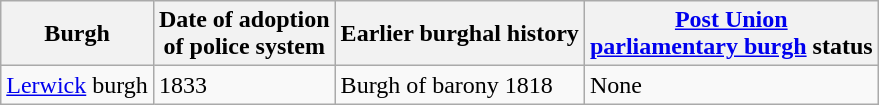<table class="wikitable">
<tr>
<th>Burgh</th>
<th>Date of adoption <br> of police system</th>
<th>Earlier burghal history</th>
<th><a href='#'>Post Union</a> <br> <a href='#'>parliamentary burgh</a> status</th>
</tr>
<tr>
<td><a href='#'>Lerwick</a> burgh</td>
<td>1833</td>
<td>Burgh of barony 1818</td>
<td>None</td>
</tr>
</table>
